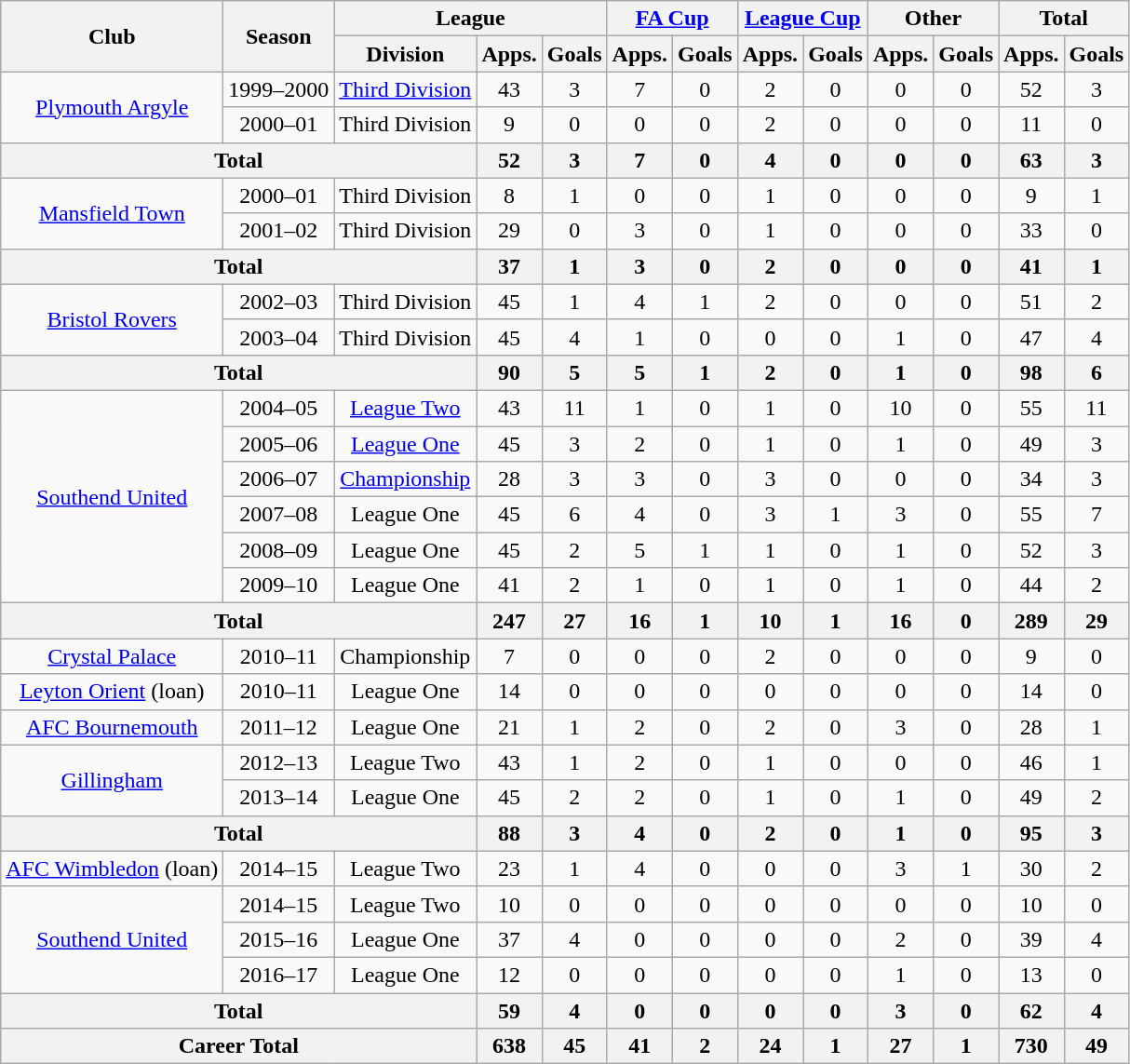<table class="wikitable" style="text-align:center">
<tr>
<th rowspan="2">Club</th>
<th rowspan="2">Season</th>
<th colspan="3">League</th>
<th colspan="2"><a href='#'>FA Cup</a></th>
<th colspan="2"><a href='#'>League Cup</a></th>
<th colspan="2">Other</th>
<th colspan="2">Total</th>
</tr>
<tr>
<th>Division</th>
<th>Apps.</th>
<th>Goals</th>
<th>Apps.</th>
<th>Goals</th>
<th>Apps.</th>
<th>Goals</th>
<th>Apps.</th>
<th>Goals</th>
<th>Apps.</th>
<th>Goals</th>
</tr>
<tr>
<td rowspan="2"><a href='#'>Plymouth Argyle</a></td>
<td>1999–2000</td>
<td><a href='#'>Third Division</a></td>
<td>43</td>
<td>3</td>
<td>7</td>
<td>0</td>
<td>2</td>
<td>0</td>
<td>0</td>
<td>0</td>
<td>52</td>
<td>3</td>
</tr>
<tr>
<td>2000–01</td>
<td>Third Division</td>
<td>9</td>
<td>0</td>
<td>0</td>
<td>0</td>
<td>2</td>
<td>0</td>
<td>0</td>
<td>0</td>
<td>11</td>
<td>0</td>
</tr>
<tr>
<th colspan="3">Total</th>
<th>52</th>
<th>3</th>
<th>7</th>
<th>0</th>
<th>4</th>
<th>0</th>
<th>0</th>
<th>0</th>
<th>63</th>
<th>3</th>
</tr>
<tr>
<td rowspan="2"><a href='#'>Mansfield Town</a></td>
<td>2000–01</td>
<td>Third Division</td>
<td>8</td>
<td>1</td>
<td>0</td>
<td>0</td>
<td>1</td>
<td>0</td>
<td>0</td>
<td>0</td>
<td>9</td>
<td>1</td>
</tr>
<tr>
<td>2001–02</td>
<td>Third Division</td>
<td>29</td>
<td>0</td>
<td>3</td>
<td>0</td>
<td>1</td>
<td>0</td>
<td>0</td>
<td>0</td>
<td>33</td>
<td>0</td>
</tr>
<tr>
<th colspan="3">Total</th>
<th>37</th>
<th>1</th>
<th>3</th>
<th>0</th>
<th>2</th>
<th>0</th>
<th>0</th>
<th>0</th>
<th>41</th>
<th>1</th>
</tr>
<tr>
<td rowspan="2"><a href='#'>Bristol Rovers</a></td>
<td>2002–03</td>
<td>Third Division</td>
<td>45</td>
<td>1</td>
<td>4</td>
<td>1</td>
<td>2</td>
<td>0</td>
<td>0</td>
<td>0</td>
<td>51</td>
<td>2</td>
</tr>
<tr>
<td>2003–04</td>
<td>Third Division</td>
<td>45</td>
<td>4</td>
<td>1</td>
<td>0</td>
<td>0</td>
<td>0</td>
<td>1</td>
<td>0</td>
<td>47</td>
<td>4</td>
</tr>
<tr>
<th colspan="3">Total</th>
<th>90</th>
<th>5</th>
<th>5</th>
<th>1</th>
<th>2</th>
<th>0</th>
<th>1</th>
<th>0</th>
<th>98</th>
<th>6</th>
</tr>
<tr>
<td rowspan="6"><a href='#'>Southend United</a></td>
<td>2004–05</td>
<td><a href='#'>League Two</a></td>
<td>43</td>
<td>11</td>
<td>1</td>
<td>0</td>
<td>1</td>
<td>0</td>
<td>10</td>
<td>0</td>
<td>55</td>
<td>11</td>
</tr>
<tr>
<td>2005–06</td>
<td><a href='#'>League One</a></td>
<td>45</td>
<td>3</td>
<td>2</td>
<td>0</td>
<td>1</td>
<td>0</td>
<td>1</td>
<td>0</td>
<td>49</td>
<td>3</td>
</tr>
<tr>
<td>2006–07</td>
<td><a href='#'>Championship</a></td>
<td>28</td>
<td>3</td>
<td>3</td>
<td>0</td>
<td>3</td>
<td>0</td>
<td>0</td>
<td>0</td>
<td>34</td>
<td>3</td>
</tr>
<tr>
<td>2007–08</td>
<td>League One</td>
<td>45</td>
<td>6</td>
<td>4</td>
<td>0</td>
<td>3</td>
<td>1</td>
<td>3</td>
<td>0</td>
<td>55</td>
<td>7</td>
</tr>
<tr>
<td>2008–09</td>
<td>League One</td>
<td>45</td>
<td>2</td>
<td>5</td>
<td>1</td>
<td>1</td>
<td>0</td>
<td>1</td>
<td>0</td>
<td>52</td>
<td>3</td>
</tr>
<tr>
<td>2009–10</td>
<td>League One</td>
<td>41</td>
<td>2</td>
<td>1</td>
<td>0</td>
<td>1</td>
<td>0</td>
<td>1</td>
<td>0</td>
<td>44</td>
<td>2</td>
</tr>
<tr>
<th colspan="3">Total</th>
<th>247</th>
<th>27</th>
<th>16</th>
<th>1</th>
<th>10</th>
<th>1</th>
<th>16</th>
<th>0</th>
<th>289</th>
<th>29</th>
</tr>
<tr>
<td><a href='#'>Crystal Palace</a></td>
<td>2010–11</td>
<td>Championship</td>
<td>7</td>
<td>0</td>
<td>0</td>
<td>0</td>
<td>2</td>
<td>0</td>
<td>0</td>
<td>0</td>
<td>9</td>
<td>0</td>
</tr>
<tr>
<td><a href='#'>Leyton Orient</a> (loan)</td>
<td>2010–11</td>
<td>League One</td>
<td>14</td>
<td>0</td>
<td>0</td>
<td>0</td>
<td>0</td>
<td>0</td>
<td>0</td>
<td>0</td>
<td>14</td>
<td>0</td>
</tr>
<tr>
<td><a href='#'>AFC Bournemouth</a></td>
<td>2011–12</td>
<td>League One</td>
<td>21</td>
<td>1</td>
<td>2</td>
<td>0</td>
<td>2</td>
<td>0</td>
<td>3</td>
<td>0</td>
<td>28</td>
<td>1</td>
</tr>
<tr>
<td rowspan="2"><a href='#'>Gillingham</a></td>
<td>2012–13</td>
<td>League Two</td>
<td>43</td>
<td>1</td>
<td>2</td>
<td>0</td>
<td>1</td>
<td>0</td>
<td>0</td>
<td>0</td>
<td>46</td>
<td>1</td>
</tr>
<tr>
<td>2013–14</td>
<td>League One</td>
<td>45</td>
<td>2</td>
<td>2</td>
<td>0</td>
<td>1</td>
<td>0</td>
<td>1</td>
<td>0</td>
<td>49</td>
<td>2</td>
</tr>
<tr>
<th colspan="3"><strong>Total</strong></th>
<th><strong>88</strong></th>
<th><strong>3</strong></th>
<th><strong>4</strong></th>
<th><strong>0</strong></th>
<th><strong>2</strong></th>
<th><strong>0</strong></th>
<th><strong>1</strong></th>
<th><strong>0</strong></th>
<th><strong>95</strong></th>
<th><strong>3</strong></th>
</tr>
<tr>
<td><a href='#'>AFC Wimbledon</a> (loan)</td>
<td>2014–15</td>
<td>League Two</td>
<td>23</td>
<td>1</td>
<td>4</td>
<td>0</td>
<td>0</td>
<td>0</td>
<td>3</td>
<td>1</td>
<td>30</td>
<td>2</td>
</tr>
<tr>
<td rowspan="3"><a href='#'>Southend United</a></td>
<td>2014–15</td>
<td>League Two</td>
<td>10</td>
<td>0</td>
<td>0</td>
<td>0</td>
<td>0</td>
<td>0</td>
<td>0</td>
<td>0</td>
<td>10</td>
<td>0</td>
</tr>
<tr>
<td>2015–16</td>
<td>League One</td>
<td>37</td>
<td>4</td>
<td>0</td>
<td>0</td>
<td>0</td>
<td>0</td>
<td>2</td>
<td>0</td>
<td>39</td>
<td>4</td>
</tr>
<tr>
<td>2016–17</td>
<td>League One</td>
<td>12</td>
<td>0</td>
<td>0</td>
<td>0</td>
<td>0</td>
<td>0</td>
<td>1</td>
<td>0</td>
<td>13</td>
<td>0</td>
</tr>
<tr>
<th colspan="3">Total</th>
<th>59</th>
<th>4</th>
<th>0</th>
<th>0</th>
<th>0</th>
<th>0</th>
<th>3</th>
<th>0</th>
<th>62</th>
<th>4</th>
</tr>
<tr>
<th colspan="3">Career Total</th>
<th>638</th>
<th>45</th>
<th>41</th>
<th>2</th>
<th>24</th>
<th>1</th>
<th>27</th>
<th>1</th>
<th>730</th>
<th>49</th>
</tr>
</table>
